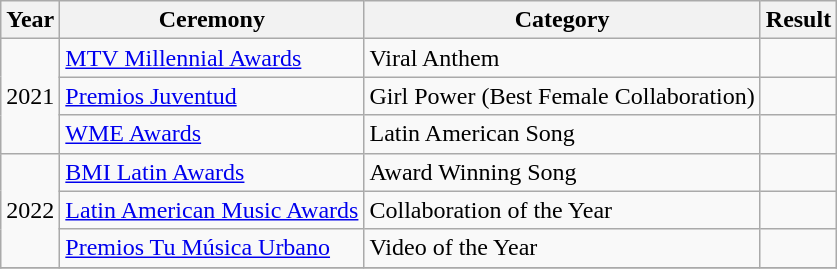<table class="wikitable plainrowheaders">
<tr>
<th scope="col">Year</th>
<th scope="col">Ceremony</th>
<th scope="col">Category</th>
<th scope="col">Result</th>
</tr>
<tr>
<td rowspan="3">2021</td>
<td><a href='#'>MTV Millennial Awards</a></td>
<td>Viral Anthem</td>
<td></td>
</tr>
<tr>
<td><a href='#'>Premios Juventud</a></td>
<td>Girl Power (Best Female Collaboration)</td>
<td></td>
</tr>
<tr>
<td><a href='#'>WME Awards</a></td>
<td>Latin American Song</td>
<td></td>
</tr>
<tr>
<td rowspan="3">2022</td>
<td><a href='#'>BMI Latin Awards</a></td>
<td>Award Winning Song</td>
<td></td>
</tr>
<tr>
<td><a href='#'>Latin American Music Awards</a></td>
<td>Collaboration of the Year</td>
<td></td>
</tr>
<tr>
<td><a href='#'>Premios Tu Música Urbano</a></td>
<td>Video of the Year</td>
<td></td>
</tr>
<tr>
</tr>
</table>
